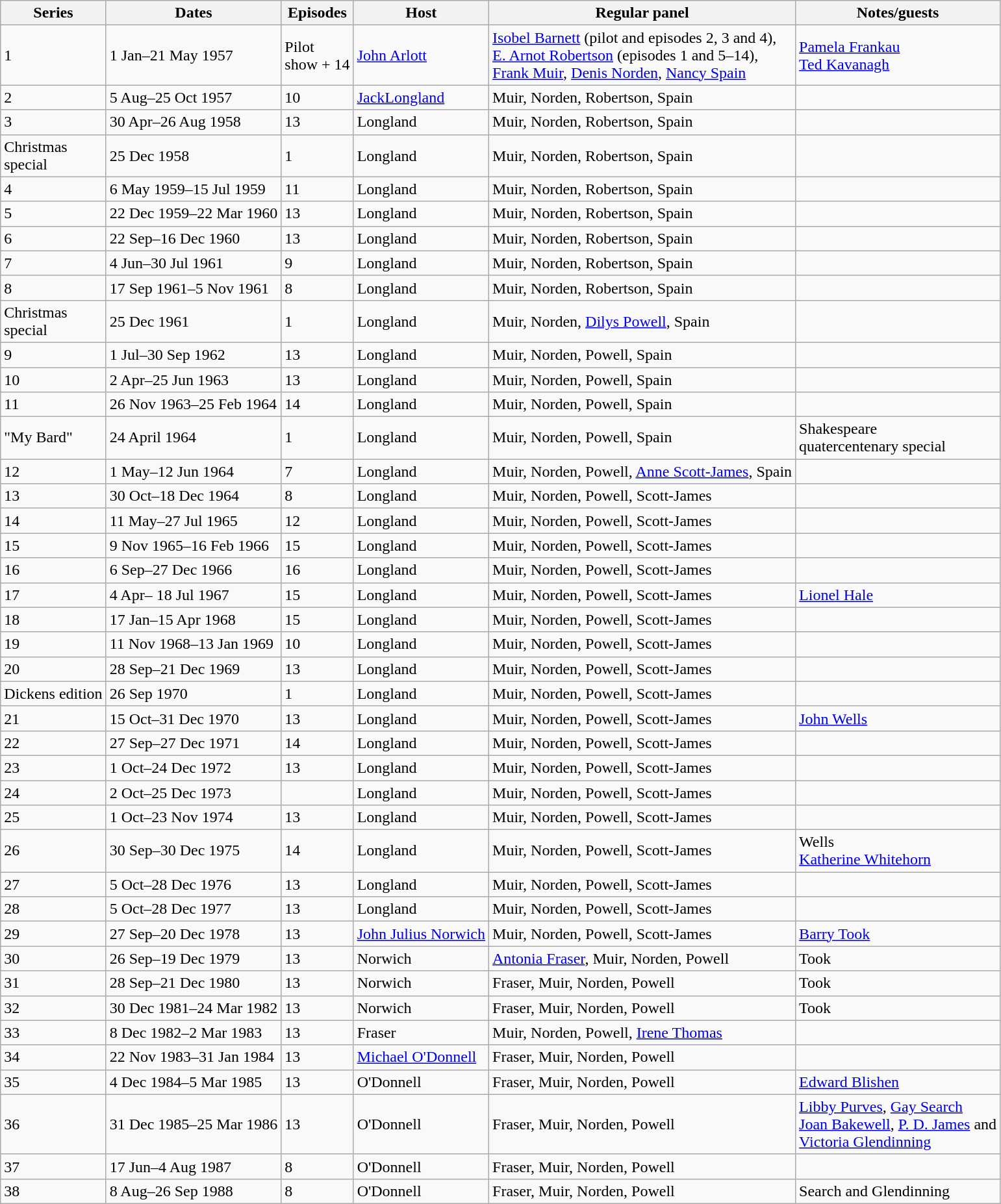<table class="wikitable plainrowheaders" style="text-align: left, margin-right: 0,">
<tr>
<th scope="col">Series</th>
<th scope="col">Dates</th>
<th scope="col">Episodes</th>
<th scope= "col">Host</th>
<th scope= "col">Regular panel</th>
<th scope= "col">Notes/guests</th>
</tr>
<tr>
<td>1</td>
<td>1 Jan–21 May 1957</td>
<td>Pilot<br>show + 14</td>
<td><a href='#'>John Arlott</a></td>
<td><a href='#'>Isobel Barnett</a> (pilot and episodes 2, 3 and 4),<br><a href='#'>E. Arnot Robertson</a> (episodes 1 and 5–14),<br><a href='#'>Frank Muir</a>, <a href='#'>Denis Norden</a>, <a href='#'>Nancy Spain</a></td>
<td><a href='#'>Pamela Frankau</a><br><a href='#'>Ted Kavanagh</a></td>
</tr>
<tr>
<td>2</td>
<td>5 Aug–25 Oct 1957</td>
<td>10</td>
<td><a href='#'>JackLongland</a></td>
<td>Muir, Norden, Robertson, Spain</td>
<td></td>
</tr>
<tr>
<td>3</td>
<td>30 Apr–26 Aug 1958</td>
<td>13</td>
<td>Longland</td>
<td>Muir, Norden, Robertson, Spain</td>
<td></td>
</tr>
<tr>
<td>Christmas<br>special</td>
<td>25 Dec 1958</td>
<td>1</td>
<td>Longland</td>
<td>Muir, Norden, Robertson, Spain</td>
<td></td>
</tr>
<tr>
<td>4</td>
<td>6 May 1959–15 Jul 1959</td>
<td>11</td>
<td>Longland</td>
<td>Muir, Norden, Robertson, Spain</td>
<td></td>
</tr>
<tr>
<td>5</td>
<td>22 Dec 1959–22 Mar 1960</td>
<td>13</td>
<td>Longland</td>
<td>Muir, Norden, Robertson, Spain</td>
<td></td>
</tr>
<tr>
<td>6</td>
<td>22 Sep–16 Dec 1960</td>
<td>13</td>
<td>Longland</td>
<td>Muir, Norden, Robertson, Spain</td>
<td></td>
</tr>
<tr>
<td>7</td>
<td>4 Jun–30 Jul 1961</td>
<td>9</td>
<td>Longland</td>
<td>Muir, Norden, Robertson, Spain</td>
<td></td>
</tr>
<tr>
<td>8</td>
<td>17 Sep 1961–5 Nov 1961</td>
<td>8</td>
<td>Longland</td>
<td>Muir, Norden, Robertson, Spain</td>
<td></td>
</tr>
<tr>
<td>Christmas<br>special</td>
<td>25 Dec 1961</td>
<td>1</td>
<td>Longland</td>
<td>Muir, Norden, <a href='#'>Dilys Powell</a>, Spain</td>
<td></td>
</tr>
<tr>
<td>9</td>
<td>1 Jul–30 Sep 1962</td>
<td>13</td>
<td>Longland</td>
<td>Muir, Norden, Powell, Spain</td>
<td></td>
</tr>
<tr>
<td>10</td>
<td>2 Apr–25 Jun 1963</td>
<td>13</td>
<td>Longland</td>
<td>Muir, Norden, Powell, Spain</td>
<td></td>
</tr>
<tr>
<td>11</td>
<td>26 Nov 1963–25 Feb 1964</td>
<td>14</td>
<td>Longland</td>
<td>Muir, Norden, Powell, Spain</td>
<td></td>
</tr>
<tr |->
<td>"My Bard"</td>
<td>24 April 1964</td>
<td>1</td>
<td>Longland</td>
<td>Muir, Norden, Powell, Spain</td>
<td>Shakespeare<br>quatercentenary special</td>
</tr>
<tr>
<td>12</td>
<td>1 May–12 Jun 1964</td>
<td>7</td>
<td>Longland</td>
<td>Muir, Norden, Powell, <a href='#'>Anne Scott-James</a>, Spain</td>
<td></td>
</tr>
<tr>
<td>13</td>
<td>30 Oct–18 Dec 1964</td>
<td>8</td>
<td>Longland</td>
<td>Muir, Norden, Powell, Scott-James</td>
<td></td>
</tr>
<tr>
<td>14</td>
<td>11 May–27 Jul 1965</td>
<td>12</td>
<td>Longland</td>
<td>Muir, Norden, Powell, Scott-James</td>
<td></td>
</tr>
<tr>
<td>15</td>
<td>9 Nov 1965–16 Feb 1966</td>
<td>15</td>
<td>Longland</td>
<td>Muir, Norden, Powell, Scott-James</td>
<td></td>
</tr>
<tr>
<td>16</td>
<td>6 Sep–27 Dec 1966</td>
<td>16</td>
<td>Longland</td>
<td>Muir, Norden, Powell, Scott-James</td>
<td></td>
</tr>
<tr>
<td>17</td>
<td>4 Apr– 18 Jul 1967</td>
<td>15</td>
<td>Longland</td>
<td>Muir, Norden, Powell, Scott-James</td>
<td><a href='#'>Lionel Hale</a></td>
</tr>
<tr>
<td>18</td>
<td>17 Jan–15 Apr 1968</td>
<td>15</td>
<td>Longland</td>
<td>Muir, Norden, Powell, Scott-James</td>
<td></td>
</tr>
<tr>
<td>19</td>
<td>11 Nov 1968–13 Jan 1969</td>
<td>10</td>
<td>Longland</td>
<td>Muir, Norden, Powell, Scott-James</td>
<td></td>
</tr>
<tr>
<td>20</td>
<td>28 Sep–21 Dec 1969</td>
<td>13</td>
<td>Longland</td>
<td>Muir, Norden, Powell, Scott-James</td>
<td></td>
</tr>
<tr>
<td>Dickens edition</td>
<td>26 Sep 1970</td>
<td>1</td>
<td>Longland</td>
<td>Muir, Norden, Powell, Scott-James</td>
<td></td>
</tr>
<tr>
<td>21</td>
<td>15 Oct–31 Dec 1970</td>
<td>13</td>
<td>Longland</td>
<td>Muir, Norden, Powell, Scott-James</td>
<td><a href='#'>John Wells</a></td>
</tr>
<tr>
<td>22</td>
<td>27 Sep–27 Dec 1971</td>
<td>14</td>
<td>Longland</td>
<td>Muir, Norden, Powell, Scott-James</td>
<td></td>
</tr>
<tr>
<td>23</td>
<td>1 Oct–24 Dec 1972</td>
<td>13</td>
<td>Longland</td>
<td>Muir, Norden, Powell, Scott-James</td>
<td></td>
</tr>
<tr>
<td>24</td>
<td>2 Oct–25 Dec 1973</td>
<td></td>
<td>Longland</td>
<td>Muir, Norden, Powell, Scott-James</td>
<td></td>
</tr>
<tr>
<td>25</td>
<td>1 Oct–23 Nov 1974</td>
<td>13</td>
<td>Longland</td>
<td>Muir, Norden, Powell, Scott-James</td>
<td></td>
</tr>
<tr>
<td>26</td>
<td>30 Sep–30 Dec 1975</td>
<td>14</td>
<td>Longland</td>
<td>Muir, Norden, Powell, Scott-James</td>
<td>Wells<br><a href='#'>Katherine Whitehorn</a></td>
</tr>
<tr>
<td>27</td>
<td>5 Oct–28 Dec 1976</td>
<td>13</td>
<td>Longland</td>
<td>Muir, Norden, Powell, Scott-James</td>
<td></td>
</tr>
<tr>
<td>28</td>
<td>5 Oct–28 Dec 1977</td>
<td>13</td>
<td>Longland</td>
<td>Muir, Norden, Powell, Scott-James</td>
<td></td>
</tr>
<tr>
<td>29</td>
<td>27 Sep–20 Dec 1978</td>
<td>13</td>
<td><a href='#'>John Julius Norwich</a></td>
<td>Muir, Norden, Powell, Scott-James</td>
<td><a href='#'>Barry Took</a></td>
</tr>
<tr>
<td>30</td>
<td>26 Sep–19 Dec 1979</td>
<td>13</td>
<td>Norwich</td>
<td><a href='#'>Antonia Fraser</a>, Muir, Norden, Powell</td>
<td>Took</td>
</tr>
<tr>
<td>31</td>
<td>28 Sep–21 Dec 1980</td>
<td>13</td>
<td>Norwich</td>
<td>Fraser, Muir, Norden, Powell</td>
<td>Took </td>
</tr>
<tr>
<td>32</td>
<td>30 Dec 1981–24 Mar 1982</td>
<td>13</td>
<td>Norwich</td>
<td>Fraser, Muir, Norden, Powell</td>
<td>Took</td>
</tr>
<tr>
<td>33</td>
<td>8 Dec 1982–2 Mar 1983</td>
<td>13</td>
<td>Fraser</td>
<td>Muir, Norden, Powell, <a href='#'>Irene Thomas</a></td>
<td></td>
</tr>
<tr>
<td>34</td>
<td>22 Nov 1983–31 Jan 1984</td>
<td>13</td>
<td><a href='#'>Michael O'Donnell</a></td>
<td>Fraser, Muir, Norden, Powell</td>
<td></td>
</tr>
<tr>
<td>35</td>
<td>4 Dec 1984–5 Mar 1985</td>
<td>13</td>
<td>O'Donnell</td>
<td>Fraser, Muir, Norden, Powell</td>
<td><a href='#'>Edward Blishen</a></td>
</tr>
<tr>
<td>36</td>
<td>31 Dec 1985–25 Mar 1986</td>
<td>13</td>
<td>O'Donnell</td>
<td>Fraser, Muir, Norden, Powell</td>
<td><a href='#'>Libby Purves</a>, <a href='#'>Gay Search</a><br><a href='#'>Joan Bakewell</a>, <a href='#'>P. D. James</a> and<br><a href='#'>Victoria Glendinning</a></td>
</tr>
<tr>
<td>37</td>
<td>17 Jun–4 Aug  1987</td>
<td>8</td>
<td>O'Donnell</td>
<td>Fraser, Muir, Norden, Powell</td>
<td></td>
</tr>
<tr>
<td>38</td>
<td>8 Aug–26 Sep 1988</td>
<td>8</td>
<td>O'Donnell</td>
<td>Fraser, Muir, Norden, Powell</td>
<td>Search and Glendinning</td>
</tr>
</table>
